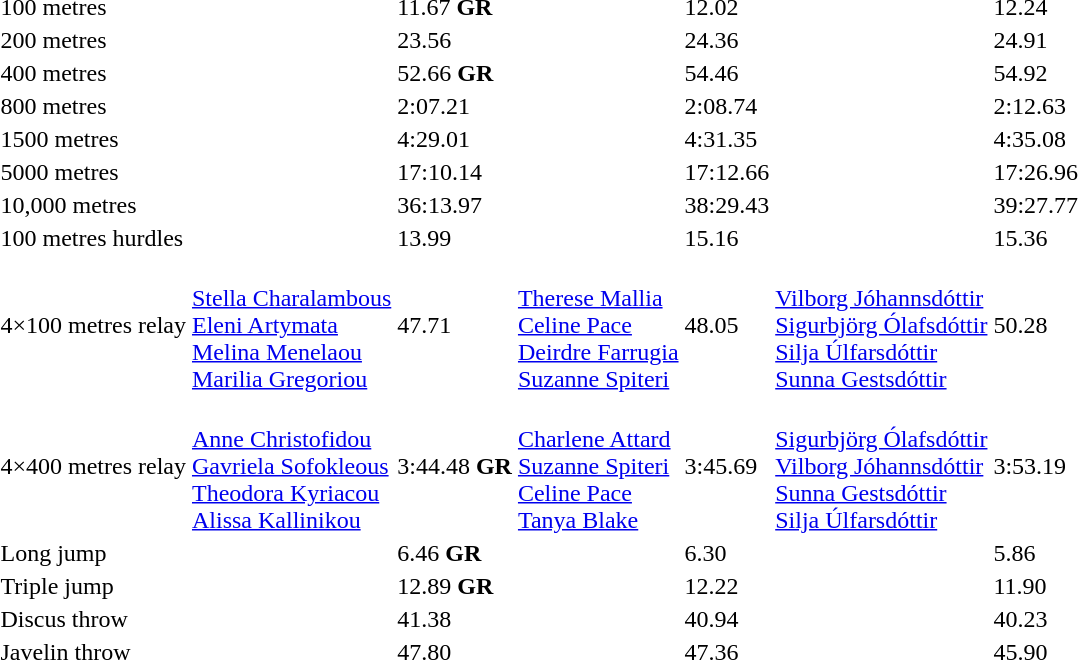<table>
<tr>
<td>100 metres</td>
<td></td>
<td>11.67 <strong>GR</strong></td>
<td></td>
<td>12.02</td>
<td></td>
<td>12.24</td>
</tr>
<tr>
<td>200 metres</td>
<td></td>
<td>23.56</td>
<td></td>
<td>24.36</td>
<td></td>
<td>24.91</td>
</tr>
<tr>
<td>400 metres</td>
<td></td>
<td>52.66 <strong>GR</strong></td>
<td></td>
<td>54.46</td>
<td></td>
<td>54.92</td>
</tr>
<tr>
<td>800 metres</td>
<td></td>
<td>2:07.21</td>
<td></td>
<td>2:08.74</td>
<td></td>
<td>2:12.63</td>
</tr>
<tr>
<td>1500 metres</td>
<td></td>
<td>4:29.01</td>
<td></td>
<td>4:31.35</td>
<td></td>
<td>4:35.08</td>
</tr>
<tr>
<td>5000 metres</td>
<td></td>
<td>17:10.14</td>
<td></td>
<td>17:12.66</td>
<td></td>
<td>17:26.96</td>
</tr>
<tr>
<td>10,000 metres</td>
<td></td>
<td>36:13.97</td>
<td></td>
<td>38:29.43</td>
<td></td>
<td>39:27.77</td>
</tr>
<tr>
<td>100 metres hurdles</td>
<td></td>
<td>13.99</td>
<td></td>
<td>15.16</td>
<td></td>
<td>15.36</td>
</tr>
<tr>
<td>4×100 metres relay</td>
<td><br><a href='#'>Stella Charalambous</a><br><a href='#'>Eleni Artymata</a><br><a href='#'>Melina Menelaou</a><br><a href='#'>Marilia Gregoriou</a></td>
<td>47.71</td>
<td><br><a href='#'>Therese Mallia</a><br><a href='#'>Celine Pace</a><br><a href='#'>Deirdre Farrugia</a><br><a href='#'>Suzanne Spiteri</a></td>
<td>48.05</td>
<td><br><a href='#'>Vilborg Jóhannsdóttir</a><br><a href='#'>Sigurbjörg Ólafsdóttir</a><br><a href='#'>Silja Úlfarsdóttir</a><br><a href='#'>Sunna Gestsdóttir</a></td>
<td>50.28</td>
</tr>
<tr>
<td>4×400 metres relay</td>
<td><br><a href='#'>Anne Christofidou</a><br><a href='#'>Gavriela Sofokleous</a><br><a href='#'>Theodora Kyriacou</a><br><a href='#'>Alissa Kallinikou</a></td>
<td>3:44.48 <strong>GR</strong></td>
<td><br><a href='#'>Charlene Attard</a><br><a href='#'>Suzanne Spiteri</a><br><a href='#'>Celine Pace</a><br><a href='#'>Tanya Blake</a></td>
<td>3:45.69</td>
<td><br><a href='#'>Sigurbjörg Ólafsdóttir</a><br><a href='#'>Vilborg Jóhannsdóttir</a><br><a href='#'>Sunna Gestsdóttir</a><br><a href='#'>Silja Úlfarsdóttir</a></td>
<td>3:53.19</td>
</tr>
<tr>
<td>Long jump</td>
<td></td>
<td>6.46 <strong>GR</strong></td>
<td></td>
<td>6.30</td>
<td></td>
<td>5.86</td>
</tr>
<tr>
<td>Triple jump</td>
<td></td>
<td>12.89 <strong>GR</strong></td>
<td></td>
<td>12.22</td>
<td></td>
<td>11.90</td>
</tr>
<tr>
<td>Discus throw</td>
<td></td>
<td>41.38</td>
<td></td>
<td>40.94</td>
<td></td>
<td>40.23</td>
</tr>
<tr>
<td>Javelin throw</td>
<td></td>
<td>47.80</td>
<td></td>
<td>47.36</td>
<td></td>
<td>45.90</td>
</tr>
</table>
